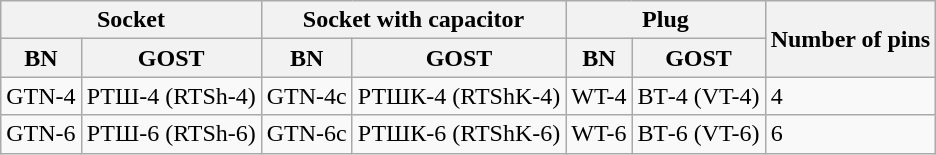<table class="wikitable">
<tr>
<th colspan="2">Socket</th>
<th colspan="2">Socket with capacitor</th>
<th colspan="2">Plug</th>
<th rowspan="2">Number of pins</th>
</tr>
<tr>
<th>BN</th>
<th>GOST</th>
<th>BN</th>
<th>GOST</th>
<th>BN</th>
<th>GOST</th>
</tr>
<tr>
<td>GTN-4</td>
<td>РТШ-4 (RTSh-4)</td>
<td>GTN-4c</td>
<td>РТШК-4  (RTShK-4)</td>
<td>WT-4</td>
<td>ВТ-4 (VT-4)</td>
<td>4</td>
</tr>
<tr>
<td>GTN-6</td>
<td>РТШ-6 (RTSh-6)</td>
<td>GTN-6с</td>
<td>РТШК-6  (RTShK-6)</td>
<td>WT-6</td>
<td>ВТ-6 (VT-6)</td>
<td>6</td>
</tr>
</table>
